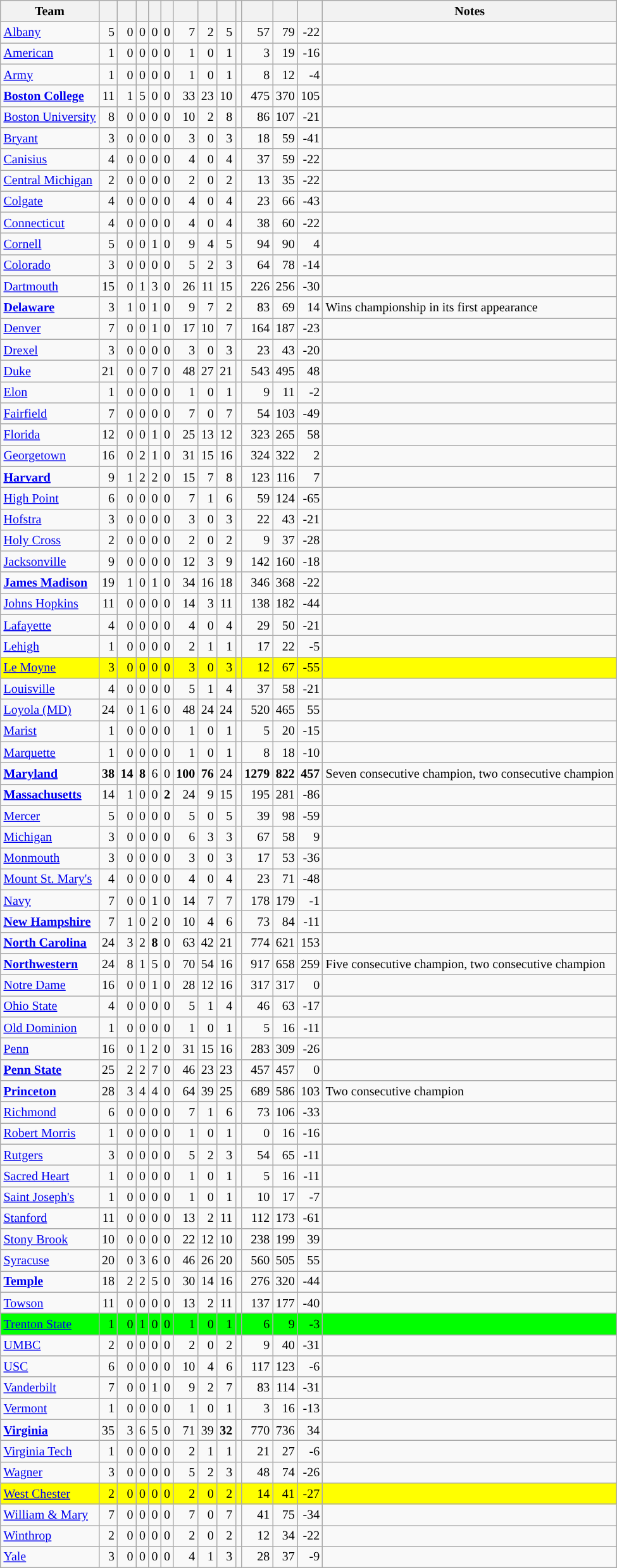<table class="sortable wikitable" style="font-size: smaller; text-align:right">
<tr>
<th class="unsortable">Team</th>
<th></th>
<th></th>
<th></th>
<th></th>
<th></th>
<th></th>
<th></th>
<th></th>
<th></th>
<th></th>
<th></th>
<th></th>
<th>Notes</th>
</tr>
<tr style="background:">
<td align="left"><a href='#'>Albany</a></td>
<td>5</td>
<td>0</td>
<td>0</td>
<td>0</td>
<td>0</td>
<td>7</td>
<td>2</td>
<td>5</td>
<td></td>
<td>57</td>
<td>79</td>
<td>-22</td>
<td style="text-align:left"></td>
</tr>
<tr style="background:">
<td align="left"><a href='#'>American</a></td>
<td>1</td>
<td>0</td>
<td>0</td>
<td>0</td>
<td>0</td>
<td>1</td>
<td>0</td>
<td>1</td>
<td></td>
<td>3</td>
<td>19</td>
<td>-16</td>
<td style="text-align:left"></td>
</tr>
<tr style="background:">
<td align="left"><a href='#'>Army</a></td>
<td>1</td>
<td>0</td>
<td>0</td>
<td>0</td>
<td>0</td>
<td>1</td>
<td>0</td>
<td>1</td>
<td></td>
<td>8</td>
<td>12</td>
<td>-4</td>
<td style="text-align:left"></td>
</tr>
<tr style="background:">
<td align="left"><strong><a href='#'>Boston College</a></strong></td>
<td>11</td>
<td>1</td>
<td>5</td>
<td>0</td>
<td>0</td>
<td>33</td>
<td>23</td>
<td>10</td>
<td></td>
<td>475</td>
<td>370</td>
<td>105</td>
<td style="text-align:left"></td>
</tr>
<tr style="background:">
<td align="left"><a href='#'>Boston University</a></td>
<td>8</td>
<td>0</td>
<td>0</td>
<td>0</td>
<td>0</td>
<td>10</td>
<td>2</td>
<td>8</td>
<td></td>
<td>86</td>
<td>107</td>
<td>-21</td>
<td style="text-align:left"></td>
</tr>
<tr style="background:">
<td align="left"><a href='#'>Bryant</a></td>
<td>3</td>
<td>0</td>
<td>0</td>
<td>0</td>
<td>0</td>
<td>3</td>
<td>0</td>
<td>3</td>
<td></td>
<td>18</td>
<td>59</td>
<td>-41</td>
<td style="text-align:left"></td>
</tr>
<tr style="background:">
<td align="left"><a href='#'>Canisius</a></td>
<td>4</td>
<td>0</td>
<td>0</td>
<td>0</td>
<td>0</td>
<td>4</td>
<td>0</td>
<td>4</td>
<td></td>
<td>37</td>
<td>59</td>
<td>-22</td>
<td style="text-align:left"></td>
</tr>
<tr style="background:">
<td align="left"><a href='#'>Central Michigan</a></td>
<td>2</td>
<td>0</td>
<td>0</td>
<td>0</td>
<td>0</td>
<td>2</td>
<td>0</td>
<td>2</td>
<td></td>
<td>13</td>
<td>35</td>
<td>-22</td>
<td style="text-align:left"></td>
</tr>
<tr style="background:">
<td align="left"><a href='#'>Colgate</a></td>
<td>4</td>
<td>0</td>
<td>0</td>
<td>0</td>
<td>0</td>
<td>4</td>
<td>0</td>
<td>4</td>
<td></td>
<td>23</td>
<td>66</td>
<td>-43</td>
<td style="text-align:left"></td>
</tr>
<tr style="background:">
<td align="left"><a href='#'>Connecticut</a></td>
<td>4</td>
<td>0</td>
<td>0</td>
<td>0</td>
<td>0</td>
<td>4</td>
<td>0</td>
<td>4</td>
<td></td>
<td>38</td>
<td>60</td>
<td>-22</td>
<td style="text-align:left"></td>
</tr>
<tr style="background:">
<td align="left"><a href='#'>Cornell</a></td>
<td>5</td>
<td>0</td>
<td>0</td>
<td>1</td>
<td>0</td>
<td>9</td>
<td>4</td>
<td>5</td>
<td></td>
<td>94</td>
<td>90</td>
<td>4</td>
<td style="text-align:left"></td>
</tr>
<tr style="background:">
<td align="left"><a href='#'>Colorado</a></td>
<td>3</td>
<td>0</td>
<td>0</td>
<td>0</td>
<td>0</td>
<td>5</td>
<td>2</td>
<td>3</td>
<td></td>
<td>64</td>
<td>78</td>
<td>-14</td>
<td style="text-align:left"></td>
</tr>
<tr style="background:">
<td align="left"><a href='#'>Dartmouth</a></td>
<td>15</td>
<td>0</td>
<td>1</td>
<td>3</td>
<td>0</td>
<td>26</td>
<td>11</td>
<td>15</td>
<td></td>
<td>226</td>
<td>256</td>
<td>-30</td>
<td style="text-align:left"></td>
</tr>
<tr style="background:">
<td align="left"><strong><a href='#'>Delaware</a></strong></td>
<td>3</td>
<td>1</td>
<td>0</td>
<td>1</td>
<td>0</td>
<td>9</td>
<td>7</td>
<td>2</td>
<td><strong></strong></td>
<td>83</td>
<td>69</td>
<td>14</td>
<td style="text-align:left">Wins championship in its first appearance</td>
</tr>
<tr style="background:">
<td align="left"><a href='#'>Denver</a></td>
<td>7</td>
<td>0</td>
<td>0</td>
<td>1</td>
<td>0</td>
<td>17</td>
<td>10</td>
<td>7</td>
<td></td>
<td>164</td>
<td>187</td>
<td>-23</td>
<td style="text-align:left"></td>
</tr>
<tr style="background:">
<td align="left"><a href='#'>Drexel</a></td>
<td>3</td>
<td>0</td>
<td>0</td>
<td>0</td>
<td>0</td>
<td>3</td>
<td>0</td>
<td>3</td>
<td></td>
<td>23</td>
<td>43</td>
<td>-20</td>
<td style="text-align:left"></td>
</tr>
<tr style="background:">
<td align="left"><a href='#'>Duke</a></td>
<td>21</td>
<td>0</td>
<td>0</td>
<td>7</td>
<td>0</td>
<td>48</td>
<td>27</td>
<td>21</td>
<td></td>
<td>543</td>
<td>495</td>
<td>48</td>
<td style="text-align:left"></td>
</tr>
<tr style="background:">
<td align="left"><a href='#'>Elon</a></td>
<td>1</td>
<td>0</td>
<td>0</td>
<td>0</td>
<td>0</td>
<td>1</td>
<td>0</td>
<td>1</td>
<td></td>
<td>9</td>
<td>11</td>
<td>-2</td>
<td style="text-align:left"></td>
</tr>
<tr style="background:">
<td align="left"><a href='#'>Fairfield</a></td>
<td>7</td>
<td>0</td>
<td>0</td>
<td>0</td>
<td>0</td>
<td>7</td>
<td>0</td>
<td>7</td>
<td></td>
<td>54</td>
<td>103</td>
<td>-49</td>
<td style="text-align:left"></td>
</tr>
<tr style="background:">
<td align="left"><a href='#'>Florida</a></td>
<td>12</td>
<td>0</td>
<td>0</td>
<td>1</td>
<td>0</td>
<td>25</td>
<td>13</td>
<td>12</td>
<td></td>
<td>323</td>
<td>265</td>
<td>58</td>
<td style="text-align:left"></td>
</tr>
<tr style="background:">
<td align="left"><a href='#'>Georgetown</a></td>
<td>16</td>
<td>0</td>
<td>2</td>
<td>1</td>
<td>0</td>
<td>31</td>
<td>15</td>
<td>16</td>
<td></td>
<td>324</td>
<td>322</td>
<td>2</td>
<td style="text-align:left"></td>
</tr>
<tr style="background:">
<td align="left"><strong><a href='#'>Harvard</a></strong></td>
<td>9</td>
<td>1</td>
<td>2</td>
<td>2</td>
<td>0</td>
<td>15</td>
<td>7</td>
<td>8</td>
<td></td>
<td>123</td>
<td>116</td>
<td>7</td>
<td style="text-align:left"></td>
</tr>
<tr style="background:">
<td align="left"><a href='#'>High Point</a></td>
<td>6</td>
<td>0</td>
<td>0</td>
<td>0</td>
<td>0</td>
<td>7</td>
<td>1</td>
<td>6</td>
<td></td>
<td>59</td>
<td>124</td>
<td>-65</td>
<td style="text-align:left"></td>
</tr>
<tr style="background:">
<td align="left"><a href='#'>Hofstra</a></td>
<td>3</td>
<td>0</td>
<td>0</td>
<td>0</td>
<td>0</td>
<td>3</td>
<td>0</td>
<td>3</td>
<td></td>
<td>22</td>
<td>43</td>
<td>-21</td>
<td style="text-align:left"></td>
</tr>
<tr style="background:">
<td align="left"><a href='#'>Holy Cross</a></td>
<td>2</td>
<td>0</td>
<td>0</td>
<td>0</td>
<td>0</td>
<td>2</td>
<td>0</td>
<td>2</td>
<td></td>
<td>9</td>
<td>37</td>
<td>-28</td>
<td style="text-align:left"></td>
</tr>
<tr style="background:">
<td align="left"><a href='#'>Jacksonville</a></td>
<td>9</td>
<td>0</td>
<td>0</td>
<td>0</td>
<td>0</td>
<td>12</td>
<td>3</td>
<td>9</td>
<td></td>
<td>142</td>
<td>160</td>
<td>-18</td>
<td style="text-align:left"></td>
</tr>
<tr style="background:">
<td align="left"><strong><a href='#'>James Madison</a></strong></td>
<td>19</td>
<td>1</td>
<td>0</td>
<td>1</td>
<td>0</td>
<td>34</td>
<td>16</td>
<td>18</td>
<td></td>
<td>346</td>
<td>368</td>
<td>-22</td>
<td style="text-align:left"></td>
</tr>
<tr style="background:">
<td align="left"><a href='#'>Johns Hopkins</a></td>
<td>11</td>
<td>0</td>
<td>0</td>
<td>0</td>
<td>0</td>
<td>14</td>
<td>3</td>
<td>11</td>
<td></td>
<td>138</td>
<td>182</td>
<td>-44</td>
<td style="text-align:left"></td>
</tr>
<tr style="background:">
<td align="left"><a href='#'>Lafayette</a></td>
<td>4</td>
<td>0</td>
<td>0</td>
<td>0</td>
<td>0</td>
<td>4</td>
<td>0</td>
<td>4</td>
<td></td>
<td>29</td>
<td>50</td>
<td>-21</td>
<td style="text-align:left"></td>
</tr>
<tr style="background:">
<td align="left"><a href='#'>Lehigh</a></td>
<td>1</td>
<td>0</td>
<td>0</td>
<td>0</td>
<td>0</td>
<td>2</td>
<td>1</td>
<td>1</td>
<td></td>
<td>17</td>
<td>22</td>
<td>-5</td>
<td style="text-align:left"></td>
</tr>
<tr style="background:#FFFF00">
<td align="left"><a href='#'>Le Moyne</a></td>
<td>3</td>
<td>0</td>
<td>0</td>
<td>0</td>
<td>0</td>
<td>3</td>
<td>0</td>
<td>3</td>
<td></td>
<td>12</td>
<td>67</td>
<td>-55</td>
<td style="text-align:left"></td>
</tr>
<tr style="background:">
<td align="left"><a href='#'>Louisville</a></td>
<td>4</td>
<td>0</td>
<td>0</td>
<td>0</td>
<td>0</td>
<td>5</td>
<td>1</td>
<td>4</td>
<td></td>
<td>37</td>
<td>58</td>
<td>-21</td>
<td style="text-align:left"></td>
</tr>
<tr style="background:">
<td align="left"><a href='#'>Loyola (MD)</a></td>
<td>24</td>
<td>0</td>
<td>1</td>
<td>6</td>
<td>0</td>
<td>48</td>
<td>24</td>
<td>24</td>
<td></td>
<td>520</td>
<td>465</td>
<td>55</td>
<td style="text-align:left"></td>
</tr>
<tr style="background:">
<td align="left"><a href='#'>Marist</a></td>
<td>1</td>
<td>0</td>
<td>0</td>
<td>0</td>
<td>0</td>
<td>1</td>
<td>0</td>
<td>1</td>
<td></td>
<td>5</td>
<td>20</td>
<td>-15</td>
<td style="text-align:left"></td>
</tr>
<tr style="background:">
<td align="left"><a href='#'>Marquette</a></td>
<td>1</td>
<td>0</td>
<td>0</td>
<td>0</td>
<td>0</td>
<td>1</td>
<td>0</td>
<td>1</td>
<td></td>
<td>8</td>
<td>18</td>
<td>-10</td>
<td style="text-align:left"></td>
</tr>
<tr style="background:">
<td align="left"><strong><a href='#'>Maryland</a></strong></td>
<td><strong>38</strong></td>
<td><strong>14</strong></td>
<td><strong>8</strong></td>
<td>6</td>
<td>0</td>
<td><strong>100</strong></td>
<td><strong>76</strong></td>
<td>24</td>
<td></td>
<td><strong>1279</strong></td>
<td><strong>822</strong></td>
<td><strong>457</strong></td>
<td style="text-align:left">Seven consecutive champion, two consecutive champion</td>
</tr>
<tr style="background:">
<td align="left"><strong><a href='#'>Massachusetts</a></strong></td>
<td>14</td>
<td>1</td>
<td>0</td>
<td>0</td>
<td><strong>2</strong></td>
<td>24</td>
<td>9</td>
<td>15</td>
<td></td>
<td>195</td>
<td>281</td>
<td>-86</td>
<td style="text-align:left"></td>
</tr>
<tr style="background:">
<td align="left"><a href='#'>Mercer</a></td>
<td>5</td>
<td>0</td>
<td>0</td>
<td>0</td>
<td>0</td>
<td>5</td>
<td>0</td>
<td>5</td>
<td></td>
<td>39</td>
<td>98</td>
<td>-59</td>
<td style="text-align:left"></td>
</tr>
<tr style="background:">
<td align="left"><a href='#'>Michigan</a></td>
<td>3</td>
<td>0</td>
<td>0</td>
<td>0</td>
<td>0</td>
<td>6</td>
<td>3</td>
<td>3</td>
<td></td>
<td>67</td>
<td>58</td>
<td>9</td>
<td style="text-align:left"></td>
</tr>
<tr style="background:">
<td align="left"><a href='#'>Monmouth</a></td>
<td>3</td>
<td>0</td>
<td>0</td>
<td>0</td>
<td>0</td>
<td>3</td>
<td>0</td>
<td>3</td>
<td></td>
<td>17</td>
<td>53</td>
<td>-36</td>
<td style="text-align:left"></td>
</tr>
<tr style="background:">
<td align="left"><a href='#'>Mount St. Mary's</a></td>
<td>4</td>
<td>0</td>
<td>0</td>
<td>0</td>
<td>0</td>
<td>4</td>
<td>0</td>
<td>4</td>
<td></td>
<td>23</td>
<td>71</td>
<td>-48</td>
<td style="text-align:left"></td>
</tr>
<tr style="background:">
<td align="left"><a href='#'>Navy</a></td>
<td>7</td>
<td>0</td>
<td>0</td>
<td>1</td>
<td>0</td>
<td>14</td>
<td>7</td>
<td>7</td>
<td></td>
<td>178</td>
<td>179</td>
<td>-1</td>
<td style="text-align:left"></td>
</tr>
<tr style="background:">
<td align="left"><strong><a href='#'>New Hampshire</a></strong></td>
<td>7</td>
<td>1</td>
<td>0</td>
<td>2</td>
<td>0</td>
<td>10</td>
<td>4</td>
<td>6</td>
<td></td>
<td>73</td>
<td>84</td>
<td>-11</td>
<td style="text-align:left"></td>
</tr>
<tr style="background:">
<td align="left"><strong><a href='#'>North Carolina</a></strong></td>
<td>24</td>
<td>3</td>
<td>2</td>
<td><strong>8</strong></td>
<td>0</td>
<td>63</td>
<td>42</td>
<td>21</td>
<td></td>
<td>774</td>
<td>621</td>
<td>153</td>
<td style="text-align:left"></td>
</tr>
<tr style="background:">
<td align="left"><strong><a href='#'>Northwestern</a></strong></td>
<td>24</td>
<td>8</td>
<td>1</td>
<td>5</td>
<td>0</td>
<td>70</td>
<td>54</td>
<td>16</td>
<td></td>
<td>917</td>
<td>658</td>
<td>259</td>
<td style="text-align:left">Five consecutive champion, two consecutive champion</td>
</tr>
<tr style="background:">
<td align="left"><a href='#'>Notre Dame</a></td>
<td>16</td>
<td>0</td>
<td>0</td>
<td>1</td>
<td>0</td>
<td>28</td>
<td>12</td>
<td>16</td>
<td></td>
<td>317</td>
<td>317</td>
<td>0</td>
<td style="text-align:left"></td>
</tr>
<tr style="background:">
<td align="left"><a href='#'>Ohio State</a></td>
<td>4</td>
<td>0</td>
<td>0</td>
<td>0</td>
<td>0</td>
<td>5</td>
<td>1</td>
<td>4</td>
<td></td>
<td>46</td>
<td>63</td>
<td>-17</td>
<td style="text-align:left"></td>
</tr>
<tr style="background:">
<td align="left"><a href='#'>Old Dominion</a></td>
<td>1</td>
<td>0</td>
<td>0</td>
<td>0</td>
<td>0</td>
<td>1</td>
<td>0</td>
<td>1</td>
<td></td>
<td>5</td>
<td>16</td>
<td>-11</td>
<td style="text-align:left"></td>
</tr>
<tr style="background:">
<td align="left"><a href='#'>Penn</a></td>
<td>16</td>
<td>0</td>
<td>1</td>
<td>2</td>
<td>0</td>
<td>31</td>
<td>15</td>
<td>16</td>
<td></td>
<td>283</td>
<td>309</td>
<td>-26</td>
<td style="text-align:left"></td>
</tr>
<tr style="background:">
<td align="left"><strong><a href='#'>Penn State</a></strong></td>
<td>25</td>
<td>2</td>
<td>2</td>
<td>7</td>
<td>0</td>
<td>46</td>
<td>23</td>
<td>23</td>
<td></td>
<td>457</td>
<td>457</td>
<td>0</td>
<td style="text-align:left"></td>
</tr>
<tr style="background:">
<td align="left"><strong><a href='#'>Princeton</a></strong></td>
<td>28</td>
<td>3</td>
<td>4</td>
<td>4</td>
<td>0</td>
<td>64</td>
<td>39</td>
<td>25</td>
<td></td>
<td>689</td>
<td>586</td>
<td>103</td>
<td style="text-align:left">Two consecutive champion</td>
</tr>
<tr style="background:">
<td align="left"><a href='#'>Richmond</a></td>
<td>6</td>
<td>0</td>
<td>0</td>
<td>0</td>
<td>0</td>
<td>7</td>
<td>1</td>
<td>6</td>
<td></td>
<td>73</td>
<td>106</td>
<td>-33</td>
<td style="text-align:left"></td>
</tr>
<tr style="background:">
<td align="left"><a href='#'>Robert Morris</a></td>
<td>1</td>
<td>0</td>
<td>0</td>
<td>0</td>
<td>0</td>
<td>1</td>
<td>0</td>
<td>1</td>
<td></td>
<td>0</td>
<td>16</td>
<td>-16</td>
<td style="text-align:left"></td>
</tr>
<tr style="background:">
<td align="left"><a href='#'>Rutgers</a></td>
<td>3</td>
<td>0</td>
<td>0</td>
<td>0</td>
<td>0</td>
<td>5</td>
<td>2</td>
<td>3</td>
<td></td>
<td>54</td>
<td>65</td>
<td>-11</td>
<td style="text-align:left"></td>
</tr>
<tr style="background:">
<td align="left"><a href='#'>Sacred Heart</a></td>
<td>1</td>
<td>0</td>
<td>0</td>
<td>0</td>
<td>0</td>
<td>1</td>
<td>0</td>
<td>1</td>
<td></td>
<td>5</td>
<td>16</td>
<td>-11</td>
<td style="text-align:left"></td>
</tr>
<tr style="background:">
<td align="left"><a href='#'>Saint Joseph's</a></td>
<td>1</td>
<td>0</td>
<td>0</td>
<td>0</td>
<td>0</td>
<td>1</td>
<td>0</td>
<td>1</td>
<td></td>
<td>10</td>
<td>17</td>
<td>-7</td>
<td style="text-align:left"></td>
</tr>
<tr style="background:">
<td align="left"><a href='#'>Stanford</a></td>
<td>11</td>
<td>0</td>
<td>0</td>
<td>0</td>
<td>0</td>
<td>13</td>
<td>2</td>
<td>11</td>
<td></td>
<td>112</td>
<td>173</td>
<td>-61</td>
<td style="text-align:left"></td>
</tr>
<tr style="background:">
<td align="left"><a href='#'>Stony Brook</a></td>
<td>10</td>
<td>0</td>
<td>0</td>
<td>0</td>
<td>0</td>
<td>22</td>
<td>12</td>
<td>10</td>
<td></td>
<td>238</td>
<td>199</td>
<td>39</td>
<td style="text-align:left"></td>
</tr>
<tr style="background:">
<td align="left"><a href='#'>Syracuse</a></td>
<td>20</td>
<td>0</td>
<td>3</td>
<td>6</td>
<td>0</td>
<td>46</td>
<td>26</td>
<td>20</td>
<td></td>
<td>560</td>
<td>505</td>
<td>55</td>
<td style="text-align:left"></td>
</tr>
<tr style="background:">
<td align="left"><strong><a href='#'>Temple</a></strong></td>
<td>18</td>
<td>2</td>
<td>2</td>
<td>5</td>
<td>0</td>
<td>30</td>
<td>14</td>
<td>16</td>
<td></td>
<td>276</td>
<td>320</td>
<td>-44</td>
<td style="text-align:left"></td>
</tr>
<tr style="background:">
<td align="left"><a href='#'>Towson</a></td>
<td>11</td>
<td>0</td>
<td>0</td>
<td>0</td>
<td>0</td>
<td>13</td>
<td>2</td>
<td>11</td>
<td></td>
<td>137</td>
<td>177</td>
<td>-40</td>
<td style="text-align:left"></td>
</tr>
<tr style="background:#00FF00">
<td align="left"><a href='#'>Trenton State</a></td>
<td>1</td>
<td>0</td>
<td>1</td>
<td>0</td>
<td>0</td>
<td>1</td>
<td>0</td>
<td>1</td>
<td></td>
<td>6</td>
<td>9</td>
<td>-3</td>
<td style="text-align:left"></td>
</tr>
<tr style="background:">
<td align="left"><a href='#'>UMBC</a></td>
<td>2</td>
<td>0</td>
<td>0</td>
<td>0</td>
<td>0</td>
<td>2</td>
<td>0</td>
<td>2</td>
<td></td>
<td>9</td>
<td>40</td>
<td>-31</td>
<td style="text-align:left"></td>
</tr>
<tr style="background:">
<td align="left"><a href='#'>USC</a></td>
<td>6</td>
<td>0</td>
<td>0</td>
<td>0</td>
<td>0</td>
<td>10</td>
<td>4</td>
<td>6</td>
<td></td>
<td>117</td>
<td>123</td>
<td>-6</td>
<td style="text-align:left"></td>
</tr>
<tr style="background:">
<td align="left"><a href='#'>Vanderbilt</a></td>
<td>7</td>
<td>0</td>
<td>0</td>
<td>1</td>
<td>0</td>
<td>9</td>
<td>2</td>
<td>7</td>
<td></td>
<td>83</td>
<td>114</td>
<td>-31</td>
<td style="text-align:left"></td>
</tr>
<tr style="background:">
<td align="left"><a href='#'>Vermont</a></td>
<td>1</td>
<td>0</td>
<td>0</td>
<td>0</td>
<td>0</td>
<td>1</td>
<td>0</td>
<td>1</td>
<td></td>
<td>3</td>
<td>16</td>
<td>-13</td>
<td style="text-align:left"></td>
</tr>
<tr style="background:">
<td align="left"><strong><a href='#'>Virginia</a></strong></td>
<td>35</td>
<td>3</td>
<td>6</td>
<td>5</td>
<td>0</td>
<td>71</td>
<td>39</td>
<td><strong>32</strong></td>
<td></td>
<td>770</td>
<td>736</td>
<td>34</td>
<td style="text-align:left"></td>
</tr>
<tr style="background:">
<td align="left"><a href='#'>Virginia Tech</a></td>
<td>1</td>
<td>0</td>
<td>0</td>
<td>0</td>
<td>0</td>
<td>2</td>
<td>1</td>
<td>1</td>
<td></td>
<td>21</td>
<td>27</td>
<td>-6</td>
<td style="text-align:left"></td>
</tr>
<tr style="background:">
<td align="left"><a href='#'>Wagner</a></td>
<td>3</td>
<td>0</td>
<td>0</td>
<td>0</td>
<td>0</td>
<td>5</td>
<td>2</td>
<td>3</td>
<td></td>
<td>48</td>
<td>74</td>
<td>-26</td>
<td style="text-align:left"></td>
</tr>
<tr style="background:#FFFF00">
<td align="left"><a href='#'>West Chester</a></td>
<td>2</td>
<td>0</td>
<td>0</td>
<td>0</td>
<td>0</td>
<td>2</td>
<td>0</td>
<td>2</td>
<td></td>
<td>14</td>
<td>41</td>
<td>-27</td>
<td style="text-align:left"></td>
</tr>
<tr style="background:">
<td align="left"><a href='#'>William & Mary</a></td>
<td>7</td>
<td>0</td>
<td>0</td>
<td>0</td>
<td>0</td>
<td>7</td>
<td>0</td>
<td>7</td>
<td></td>
<td>41</td>
<td>75</td>
<td>-34</td>
<td style="text-align:left"></td>
</tr>
<tr style="background:">
<td align="left"><a href='#'>Winthrop</a></td>
<td>2</td>
<td>0</td>
<td>0</td>
<td>0</td>
<td>0</td>
<td>2</td>
<td>0</td>
<td>2</td>
<td></td>
<td>12</td>
<td>34</td>
<td>-22</td>
<td style="text-align:left"></td>
</tr>
<tr style="background:">
<td align="left"><a href='#'>Yale</a></td>
<td>3</td>
<td>0</td>
<td>0</td>
<td>0</td>
<td>0</td>
<td>4</td>
<td>1</td>
<td>3</td>
<td></td>
<td>28</td>
<td>37</td>
<td>-9</td>
<td style="text-align:left"></td>
</tr>
</table>
